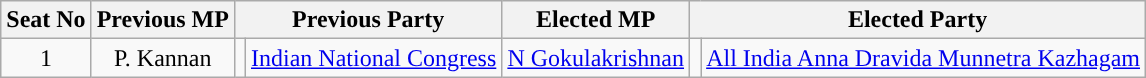<table class="wikitable">
<tr>
<th>Seat No</th>
<th>Previous MP</th>
<th colspan=2>Previous Party</th>
<th>Elected MP</th>
<th colspan=2>Elected Party</th>
</tr>
<tr style="text-align:center;">
<td>1</td>
<td>P. Kannan</td>
<td></td>
<td><a href='#'>Indian National Congress</a></td>
<td><a href='#'>N Gokulakrishnan</a></td>
<td></td>
<td><a href='#'>All India Anna Dravida Munnetra Kazhagam</a></td>
</tr>
</table>
